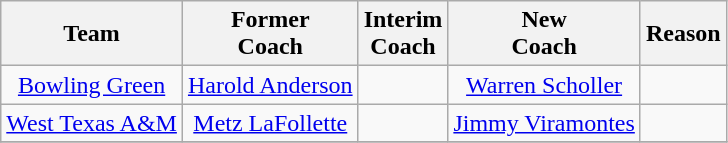<table class="wikitable" style="text-align:center;">
<tr>
<th>Team</th>
<th>Former<br>Coach</th>
<th>Interim<br>Coach</th>
<th>New<br>Coach</th>
<th>Reason</th>
</tr>
<tr>
<td><a href='#'>Bowling Green</a></td>
<td><a href='#'>Harold Anderson</a></td>
<td></td>
<td><a href='#'>Warren Scholler</a></td>
<td></td>
</tr>
<tr>
<td><a href='#'>West Texas A&M</a></td>
<td><a href='#'>Metz LaFollette</a></td>
<td></td>
<td><a href='#'>Jimmy Viramontes</a></td>
<td></td>
</tr>
<tr>
</tr>
</table>
